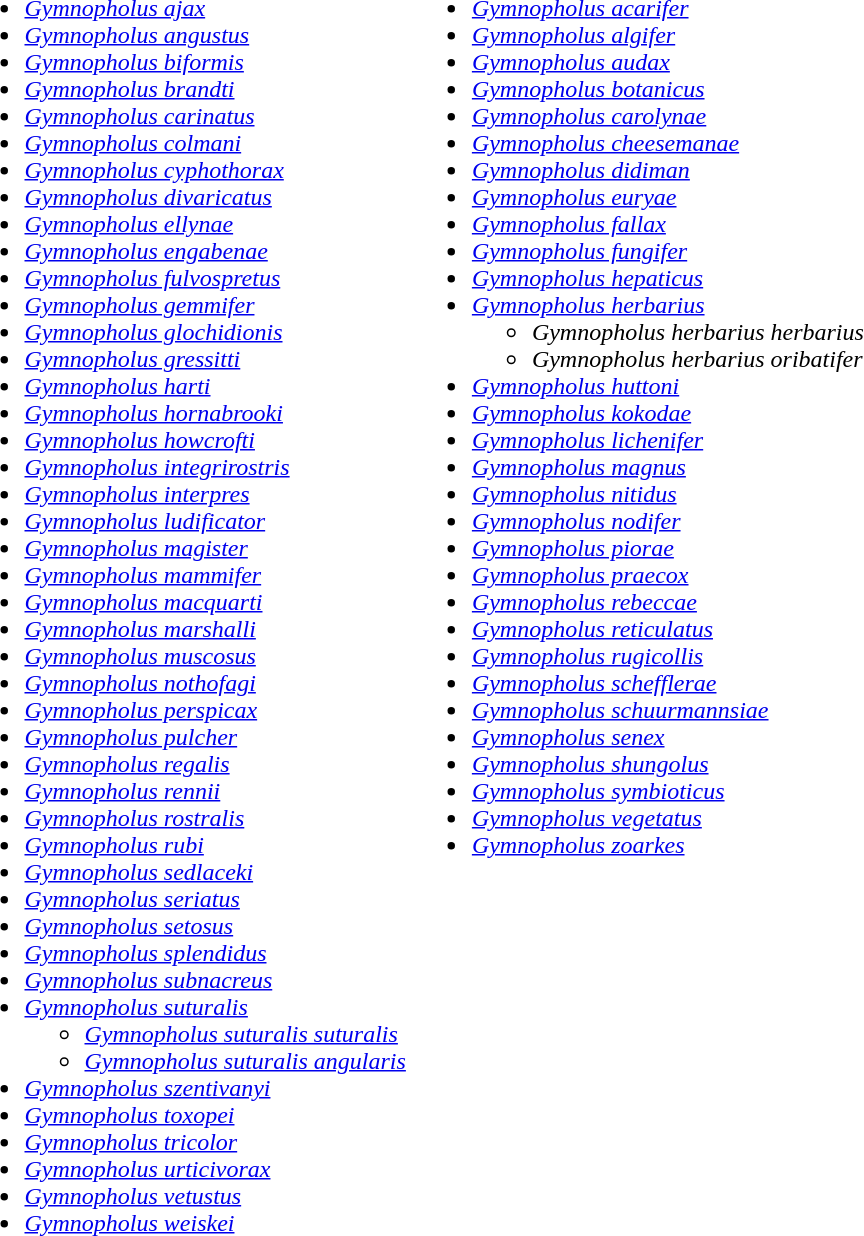<table>
<tr valign=top>
<td><br><ul><li><em><a href='#'>Gymnopholus ajax</a></em></li><li><em><a href='#'>Gymnopholus angustus</a></em></li><li><em><a href='#'>Gymnopholus biformis</a></em></li><li><em><a href='#'>Gymnopholus brandti</a></em></li><li><em><a href='#'>Gymnopholus carinatus</a></em></li><li><em><a href='#'>Gymnopholus colmani</a></em></li><li><em><a href='#'>Gymnopholus cyphothorax</a></em></li><li><em><a href='#'>Gymnopholus divaricatus</a></em></li><li><em><a href='#'>Gymnopholus ellynae</a></em></li><li><em><a href='#'>Gymnopholus engabenae</a></em></li><li><em><a href='#'>Gymnopholus fulvospretus</a></em></li><li><em><a href='#'>Gymnopholus gemmifer</a></em></li><li><em><a href='#'>Gymnopholus glochidionis</a></em></li><li><em><a href='#'>Gymnopholus gressitti</a></em></li><li><em><a href='#'>Gymnopholus harti</a></em></li><li><em><a href='#'>Gymnopholus hornabrooki</a></em></li><li><em><a href='#'>Gymnopholus howcrofti</a></em></li><li><em><a href='#'>Gymnopholus integrirostris</a></em></li><li><em><a href='#'>Gymnopholus interpres</a></em></li><li><em><a href='#'>Gymnopholus ludificator</a></em></li><li><em><a href='#'>Gymnopholus magister</a></em></li><li><em><a href='#'>Gymnopholus mammifer</a></em></li><li><em><a href='#'>Gymnopholus macquarti</a></em></li><li><em><a href='#'>Gymnopholus marshalli</a></em></li><li><em><a href='#'>Gymnopholus muscosus</a></em></li><li><em><a href='#'>Gymnopholus nothofagi</a></em></li><li><em><a href='#'>Gymnopholus perspicax</a></em></li><li><em><a href='#'>Gymnopholus pulcher</a></em></li><li><em><a href='#'>Gymnopholus regalis</a></em></li><li><em><a href='#'>Gymnopholus rennii</a></em></li><li><em><a href='#'>Gymnopholus rostralis</a></em></li><li><em><a href='#'>Gymnopholus rubi</a></em></li><li><em><a href='#'>Gymnopholus sedlaceki</a></em></li><li><em><a href='#'>Gymnopholus seriatus</a></em></li><li><em><a href='#'>Gymnopholus setosus</a></em></li><li><em><a href='#'>Gymnopholus splendidus</a></em></li><li><em><a href='#'>Gymnopholus subnacreus</a></em></li><li><em><a href='#'>Gymnopholus suturalis</a></em><ul><li><em><a href='#'>Gymnopholus suturalis suturalis</a></em></li><li><em><a href='#'>Gymnopholus suturalis angularis</a></em></li></ul></li><li><em><a href='#'>Gymnopholus szentivanyi</a></em></li><li><em><a href='#'>Gymnopholus toxopei</a></em></li><li><em><a href='#'>Gymnopholus tricolor</a></em></li><li><em><a href='#'>Gymnopholus urticivorax</a></em></li><li><em><a href='#'>Gymnopholus vetustus</a></em></li><li><em><a href='#'>Gymnopholus weiskei</a></em></li></ul></td>
<td><br><ul><li><em><a href='#'>Gymnopholus acarifer</a></em></li><li><em><a href='#'>Gymnopholus algifer</a></em></li><li><em><a href='#'>Gymnopholus audax</a></em></li><li><em><a href='#'>Gymnopholus botanicus</a></em></li><li><em><a href='#'>Gymnopholus carolynae</a></em></li><li><em><a href='#'>Gymnopholus cheesemanae</a></em></li><li><em><a href='#'>Gymnopholus didiman</a></em></li><li><em><a href='#'>Gymnopholus euryae</a></em></li><li><em><a href='#'>Gymnopholus fallax</a></em></li><li><em><a href='#'>Gymnopholus fungifer</a></em></li><li><em><a href='#'>Gymnopholus hepaticus</a></em></li><li><em><a href='#'>Gymnopholus herbarius</a></em><ul><li><em>Gymnopholus herbarius herbarius</em></li><li><em>Gymnopholus herbarius oribatifer</em></li></ul></li><li><em><a href='#'>Gymnopholus huttoni</a></em></li><li><em><a href='#'>Gymnopholus kokodae</a></em></li><li><em><a href='#'>Gymnopholus lichenifer</a></em></li><li><em><a href='#'>Gymnopholus magnus</a></em></li><li><em><a href='#'>Gymnopholus nitidus</a></em></li><li><em><a href='#'>Gymnopholus nodifer</a></em></li><li><em><a href='#'>Gymnopholus piorae</a></em></li><li><em><a href='#'>Gymnopholus praecox</a></em></li><li><em><a href='#'>Gymnopholus rebeccae</a></em></li><li><em><a href='#'>Gymnopholus reticulatus</a></em></li><li><em><a href='#'>Gymnopholus rugicollis</a></em></li><li><em><a href='#'>Gymnopholus schefflerae</a></em></li><li><em><a href='#'>Gymnopholus schuurmannsiae</a></em></li><li><em><a href='#'>Gymnopholus senex</a></em></li><li><em><a href='#'>Gymnopholus shungolus</a></em></li><li><em><a href='#'>Gymnopholus symbioticus</a></em></li><li><em><a href='#'>Gymnopholus vegetatus</a></em></li><li><em><a href='#'>Gymnopholus zoarkes</a></em></li></ul></td>
</tr>
</table>
